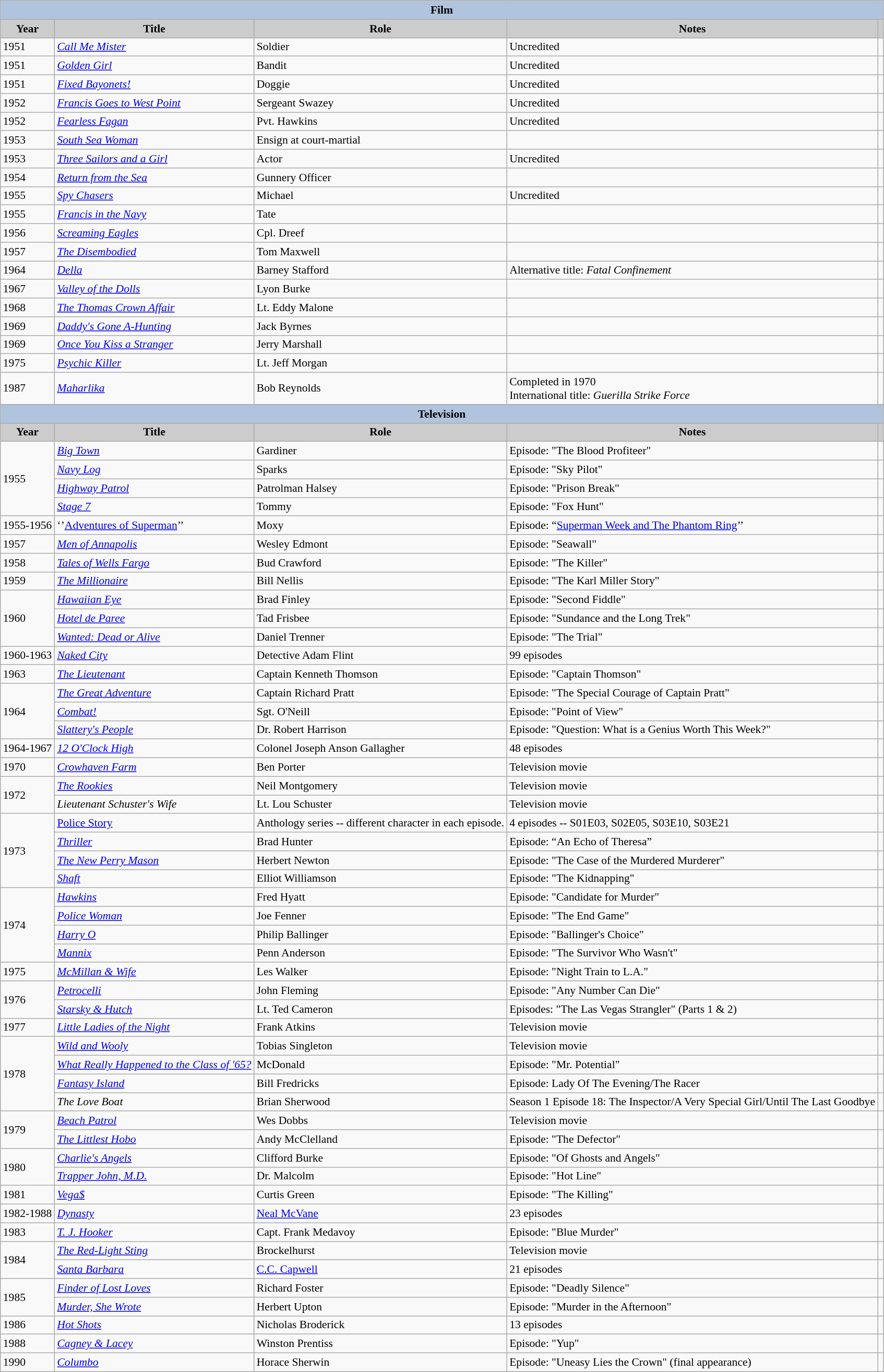<table class="wikitable" style="font-size:90%;">
<tr>
<th colspan=5 style="background:#B0C4DE;">Film</th>
</tr>
<tr align="center">
<th style="background: #CCCCCC;">Year</th>
<th style="background: #CCCCCC;">Title</th>
<th style="background: #CCCCCC;">Role</th>
<th style="background: #CCCCCC;">Notes</th>
<th style="background: #CCCCCC;"></th>
</tr>
<tr>
<td>1951</td>
<td><em><a href='#'>Call Me Mister</a></em></td>
<td>Soldier</td>
<td>Uncredited</td>
<td></td>
</tr>
<tr>
<td>1951</td>
<td><em><a href='#'>Golden Girl</a></em></td>
<td>Bandit</td>
<td>Uncredited</td>
<td></td>
</tr>
<tr>
<td>1951</td>
<td><em><a href='#'>Fixed Bayonets!</a></em></td>
<td>Doggie</td>
<td>Uncredited</td>
<td></td>
</tr>
<tr>
<td>1952</td>
<td><em><a href='#'>Francis Goes to West Point</a></em></td>
<td>Sergeant Swazey</td>
<td>Uncredited</td>
<td></td>
</tr>
<tr>
<td>1952</td>
<td><em><a href='#'>Fearless Fagan</a></em></td>
<td>Pvt. Hawkins</td>
<td>Uncredited</td>
<td></td>
</tr>
<tr>
<td>1953</td>
<td><em><a href='#'>South Sea Woman</a></em></td>
<td>Ensign at court-martial</td>
<td></td>
<td></td>
</tr>
<tr>
<td>1953</td>
<td><em><a href='#'>Three Sailors and a Girl</a></em></td>
<td>Actor</td>
<td>Uncredited</td>
<td></td>
</tr>
<tr>
<td>1954</td>
<td><em><a href='#'>Return from the Sea</a></em></td>
<td>Gunnery Officer</td>
<td></td>
<td></td>
</tr>
<tr>
<td>1955</td>
<td><em><a href='#'>Spy Chasers</a></em></td>
<td>Michael</td>
<td>Uncredited</td>
<td></td>
</tr>
<tr>
<td>1955</td>
<td><em><a href='#'>Francis in the Navy</a></em></td>
<td>Tate</td>
<td></td>
<td></td>
</tr>
<tr>
<td>1956</td>
<td><em><a href='#'>Screaming Eagles</a></em></td>
<td>Cpl. Dreef</td>
<td></td>
<td></td>
</tr>
<tr>
<td>1957</td>
<td><em><a href='#'>The Disembodied</a></em></td>
<td>Tom Maxwell</td>
<td></td>
<td></td>
</tr>
<tr>
<td>1964</td>
<td><em><a href='#'>Della</a></em></td>
<td>Barney Stafford</td>
<td>Alternative title: <em>Fatal Confinement</em></td>
<td></td>
</tr>
<tr>
<td>1967</td>
<td><em><a href='#'>Valley of the Dolls</a></em></td>
<td>Lyon Burke</td>
<td></td>
<td></td>
</tr>
<tr>
<td>1968</td>
<td><em><a href='#'>The Thomas Crown Affair</a></em></td>
<td>Lt. Eddy Malone</td>
<td></td>
<td></td>
</tr>
<tr>
<td>1969</td>
<td><em><a href='#'>Daddy's Gone A-Hunting</a></em></td>
<td>Jack Byrnes</td>
<td></td>
<td></td>
</tr>
<tr>
<td>1969</td>
<td><em><a href='#'>Once You Kiss a Stranger</a></em></td>
<td>Jerry Marshall</td>
<td></td>
<td></td>
</tr>
<tr>
<td>1975</td>
<td><em><a href='#'>Psychic Killer</a></em></td>
<td>Lt. Jeff Morgan</td>
<td></td>
<td></td>
</tr>
<tr>
<td>1987</td>
<td><em><a href='#'>Maharlika</a></em></td>
<td>Bob Reynolds</td>
<td>Completed in 1970<br>International title: <em>Guerilla Strike Force</em></td>
<td></td>
</tr>
<tr>
</tr>
<tr align="center">
<th colspan=5 style="background:#B0C4DE;">Television</th>
</tr>
<tr align="center">
<th style="background: #CCCCCC;">Year</th>
<th style="background: #CCCCCC;">Title</th>
<th style="background: #CCCCCC;">Role</th>
<th style="background: #CCCCCC;">Notes</th>
<th style="background: #CCCCCC;"></th>
</tr>
<tr>
<td rowspan=4>1955</td>
<td><em><a href='#'>Big Town</a></em></td>
<td>Gardiner</td>
<td>Episode: "The Blood Profiteer"</td>
<td></td>
</tr>
<tr>
<td><em><a href='#'>Navy Log</a></em></td>
<td>Sparks</td>
<td>Episode: "Sky Pilot"</td>
<td></td>
</tr>
<tr>
<td><em><a href='#'>Highway Patrol</a></em></td>
<td>Patrolman Halsey</td>
<td>Episode: "Prison Break"</td>
<td></td>
</tr>
<tr>
<td><em><a href='#'>Stage 7</a></em></td>
<td>Tommy</td>
<td>Episode: "Fox Hunt"</td>
<td></td>
</tr>
<tr>
<td>1955-1956</td>
<td>‘’<a href='#'>Adventures of Superman</a>’’</td>
<td>Moxy</td>
<td>Episode: “<a href='#'>Superman Week and The Phantom Ring</a>’’</td>
<td></td>
</tr>
<tr>
<td>1957</td>
<td><em><a href='#'>Men of Annapolis</a></em></td>
<td>Wesley Edmont</td>
<td>Episode: "Seawall"</td>
<td></td>
</tr>
<tr>
<td>1958</td>
<td><em><a href='#'>Tales of Wells Fargo</a></em></td>
<td>Bud Crawford</td>
<td>Episode: "The Killer"</td>
<td></td>
</tr>
<tr>
<td>1959</td>
<td><em><a href='#'>The Millionaire</a></em></td>
<td>Bill Nellis</td>
<td>Episode: "The Karl Miller Story"</td>
<td></td>
</tr>
<tr>
<td rowspan=3>1960</td>
<td><em><a href='#'>Hawaiian Eye</a></em></td>
<td>Brad Finley</td>
<td>Episode: "Second Fiddle"</td>
<td></td>
</tr>
<tr>
<td><em><a href='#'>Hotel de Paree</a></em></td>
<td>Tad Frisbee</td>
<td>Episode: "Sundance and the Long Trek"</td>
<td></td>
</tr>
<tr>
<td><em><a href='#'>Wanted: Dead or Alive</a></em></td>
<td>Daniel Trenner</td>
<td>Episode: "The Trial"</td>
<td></td>
</tr>
<tr>
<td>1960-1963</td>
<td><em><a href='#'>Naked City</a></em></td>
<td>Detective Adam Flint</td>
<td>99 episodes</td>
<td></td>
</tr>
<tr>
<td>1963</td>
<td><em><a href='#'>The Lieutenant</a></em></td>
<td>Captain Kenneth Thomson</td>
<td>Episode: "Captain Thomson"</td>
<td></td>
</tr>
<tr>
<td rowspan=3>1964</td>
<td><em><a href='#'>The Great Adventure</a></em></td>
<td>Captain Richard Pratt</td>
<td>Episode: "The Special Courage of Captain Pratt"</td>
<td></td>
</tr>
<tr>
<td><em><a href='#'>Combat!</a></em></td>
<td>Sgt. O'Neill</td>
<td>Episode: "Point of View"</td>
<td></td>
</tr>
<tr>
<td><em><a href='#'>Slattery's People</a></em></td>
<td>Dr. Robert Harrison</td>
<td>Episode: "Question: What is a Genius Worth This Week?"</td>
<td></td>
</tr>
<tr>
<td>1964-1967</td>
<td><em><a href='#'>12 O'Clock High</a></em></td>
<td>Colonel Joseph Anson Gallagher</td>
<td>48 episodes</td>
<td></td>
</tr>
<tr>
<td>1970</td>
<td><em><a href='#'>Crowhaven Farm</a></em></td>
<td>Ben Porter</td>
<td>Television movie</td>
<td></td>
</tr>
<tr>
<td rowspan="2">1972</td>
<td><em><a href='#'>The Rookies</a></em></td>
<td>Neil Montgomery</td>
<td>Television movie</td>
<td></td>
</tr>
<tr>
<td><em>Lieutenant Schuster's Wife</em></td>
<td>Lt. Lou Schuster</td>
<td>Television movie</td>
<td></td>
</tr>
<tr>
<td rowspan="4">1973</td>
<td><a href='#'>Police Story</a></td>
<td>Anthology series -- different character in each episode.</td>
<td>4 episodes -- S01E03, S02E05, S03E10, S03E21</td>
<td></td>
</tr>
<tr>
<td><em><a href='#'>Thriller</a></em></td>
<td>Brad Hunter</td>
<td>Episode: “An Echo of Theresa”</td>
<td></td>
</tr>
<tr>
<td><em><a href='#'>The New Perry Mason</a></em></td>
<td>Herbert Newton</td>
<td>Episode: "The Case of the Murdered Murderer"</td>
<td></td>
</tr>
<tr>
<td><em><a href='#'>Shaft</a></em></td>
<td>Elliot Williamson</td>
<td>Episode: "The Kidnapping"</td>
<td></td>
</tr>
<tr>
<td rowspan="4">1974</td>
<td><em><a href='#'>Hawkins</a></em></td>
<td>Fred Hyatt</td>
<td>Episode: "Candidate for Murder"</td>
<td></td>
</tr>
<tr>
<td><em><a href='#'>Police Woman</a></em></td>
<td>Joe Fenner</td>
<td>Episode: "The End Game"</td>
<td></td>
</tr>
<tr>
<td><em><a href='#'>Harry O</a></em></td>
<td>Philip Ballinger</td>
<td>Episode: "Ballinger's Choice"</td>
<td></td>
</tr>
<tr>
<td><em><a href='#'>Mannix</a></em></td>
<td>Penn Anderson</td>
<td>Episode: "The Survivor Who Wasn't"</td>
<td></td>
</tr>
<tr>
<td>1975</td>
<td><em><a href='#'>McMillan & Wife</a></em></td>
<td>Les Walker</td>
<td>Episode: "Night Train to L.A."</td>
<td></td>
</tr>
<tr>
<td rowspan=2>1976</td>
<td><em><a href='#'>Petrocelli</a></em></td>
<td>John Fleming</td>
<td>Episode: "Any Number Can Die"</td>
<td></td>
</tr>
<tr>
<td><em><a href='#'>Starsky & Hutch</a></em></td>
<td>Lt. Ted Cameron</td>
<td>Episodes: "The Las Vegas Strangler" (Parts 1 & 2)</td>
<td></td>
</tr>
<tr>
<td>1977</td>
<td><em><a href='#'>Little Ladies of the Night</a></em></td>
<td>Frank Atkins</td>
<td>Television movie</td>
<td></td>
</tr>
<tr>
<td rowspan=4>1978</td>
<td><em><a href='#'>Wild and Wooly</a></em></td>
<td>Tobias Singleton</td>
<td>Television movie</td>
<td></td>
</tr>
<tr>
<td><em><a href='#'>What Really Happened to the Class of '65?</a></em></td>
<td>McDonald</td>
<td>Episode: "Mr. Potential"</td>
<td></td>
</tr>
<tr>
<td><em><a href='#'>Fantasy Island</a></em></td>
<td>Bill Fredricks</td>
<td>Episode: Lady Of The Evening/The Racer</td>
<td></td>
</tr>
<tr>
<td><em>The Love Boat</em></td>
<td>Brian Sherwood</td>
<td>Season 1 Episode 18: The Inspector/A Very Special Girl/Until The Last Goodbye</td>
<td></td>
</tr>
<tr>
<td rowspan=2>1979</td>
<td><em><a href='#'>Beach Patrol</a></em></td>
<td>Wes Dobbs</td>
<td>Television movie</td>
<td></td>
</tr>
<tr>
<td><em><a href='#'>The Littlest Hobo</a></em></td>
<td>Andy McClelland</td>
<td>Episode: "The Defector"</td>
<td></td>
</tr>
<tr>
<td rowspan=2>1980</td>
<td><em><a href='#'>Charlie's Angels</a></em></td>
<td>Clifford Burke</td>
<td>Episode: "Of Ghosts and Angels"</td>
<td></td>
</tr>
<tr>
<td><em><a href='#'>Trapper John, M.D.</a></em></td>
<td>Dr. Malcolm</td>
<td>Episode: "Hot Line"</td>
<td></td>
</tr>
<tr>
<td>1981</td>
<td><em><a href='#'>Vega$</a></em></td>
<td>Curtis Green</td>
<td>Episode: "The Killing"</td>
<td></td>
</tr>
<tr>
<td>1982-1988</td>
<td><em><a href='#'>Dynasty</a></em></td>
<td><a href='#'>Neal McVane</a></td>
<td>23 episodes</td>
<td></td>
</tr>
<tr>
<td>1983</td>
<td><em><a href='#'>T. J. Hooker</a></em></td>
<td>Capt. Frank Medavoy</td>
<td>Episode: "Blue Murder"</td>
<td></td>
</tr>
<tr>
<td rowspan=2>1984</td>
<td><em><a href='#'>The Red-Light Sting</a></em></td>
<td>Brockelhurst</td>
<td>Television movie</td>
<td></td>
</tr>
<tr>
<td><em><a href='#'>Santa Barbara</a></em></td>
<td><a href='#'>C.C. Capwell</a></td>
<td>21 episodes</td>
<td></td>
</tr>
<tr>
<td rowspan=2>1985</td>
<td><em><a href='#'>Finder of Lost Loves</a></em></td>
<td>Richard Foster</td>
<td>Episode: "Deadly Silence"</td>
<td></td>
</tr>
<tr>
<td><em><a href='#'>Murder, She Wrote</a></em></td>
<td>Herbert Upton</td>
<td>Episode: "Murder in the Afternoon"</td>
<td></td>
</tr>
<tr>
<td>1986</td>
<td><em><a href='#'>Hot Shots</a></em></td>
<td>Nicholas Broderick</td>
<td>13 episodes</td>
<td></td>
</tr>
<tr>
<td>1988</td>
<td><em><a href='#'>Cagney & Lacey</a></em></td>
<td>Winston Prentiss</td>
<td>Episode: "Yup"</td>
<td></td>
</tr>
<tr>
<td>1990</td>
<td><em><a href='#'>Columbo</a></em></td>
<td>Horace Sherwin</td>
<td>Episode: "Uneasy Lies the Crown" (final appearance)</td>
<td></td>
</tr>
</table>
